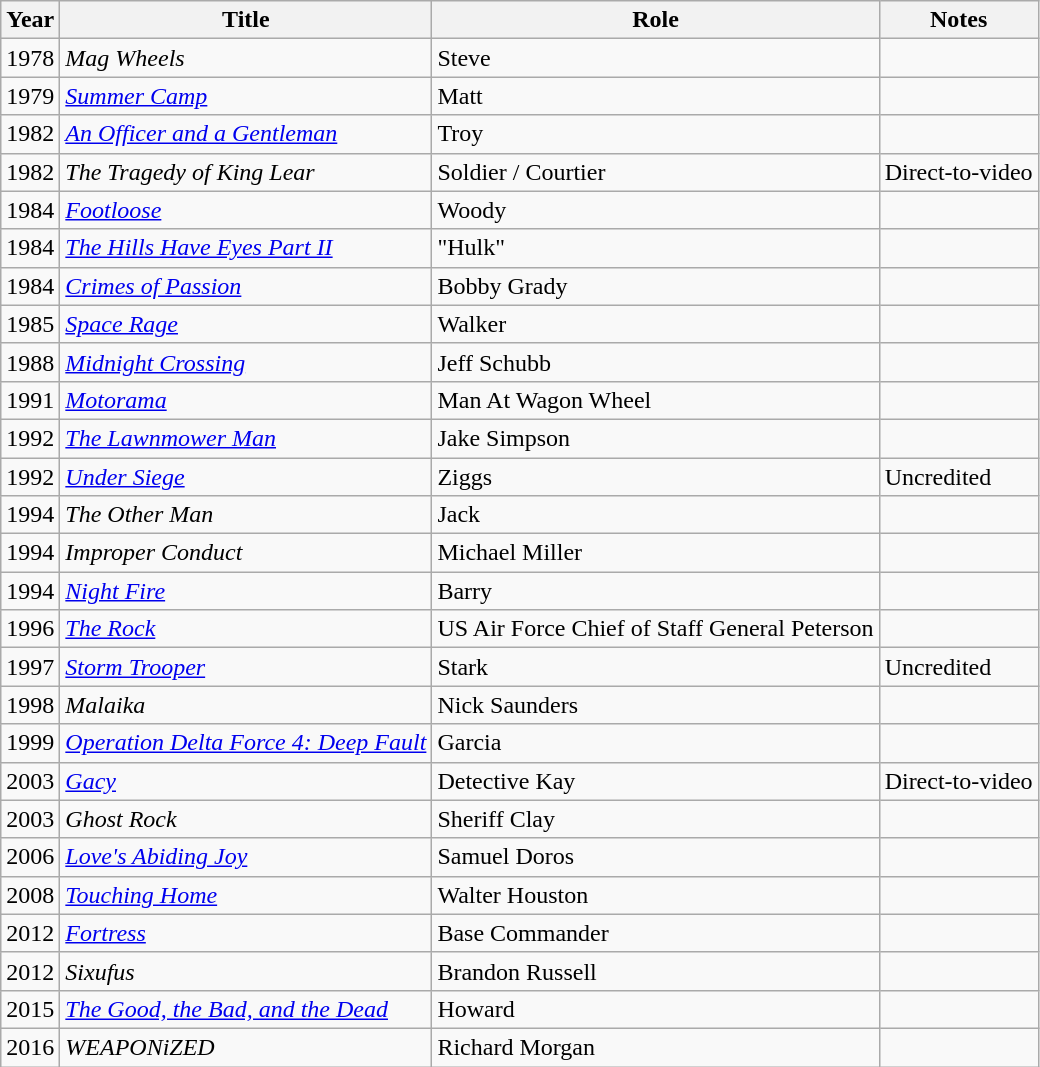<table class="wikitable sortable">
<tr>
<th>Year</th>
<th>Title</th>
<th>Role</th>
<th>Notes</th>
</tr>
<tr>
<td>1978</td>
<td><em>Mag Wheels</em></td>
<td>Steve</td>
<td></td>
</tr>
<tr>
<td>1979</td>
<td><em><a href='#'>Summer Camp</a></em></td>
<td>Matt</td>
<td></td>
</tr>
<tr>
<td>1982</td>
<td><em><a href='#'>An Officer and a Gentleman</a></em></td>
<td>Troy</td>
<td></td>
</tr>
<tr>
<td>1982</td>
<td><em>The Tragedy of King Lear</em></td>
<td>Soldier / Courtier</td>
<td>Direct-to-video</td>
</tr>
<tr>
<td>1984</td>
<td><a href='#'><em>Footloose</em></a></td>
<td>Woody</td>
<td></td>
</tr>
<tr>
<td>1984</td>
<td><em><a href='#'>The Hills Have Eyes Part II</a></em></td>
<td>"Hulk"</td>
<td></td>
</tr>
<tr>
<td>1984</td>
<td><a href='#'><em>Crimes of Passion</em></a></td>
<td>Bobby Grady</td>
<td></td>
</tr>
<tr>
<td>1985</td>
<td><em><a href='#'>Space Rage</a></em></td>
<td>Walker</td>
<td></td>
</tr>
<tr>
<td>1988</td>
<td><em><a href='#'>Midnight Crossing</a></em></td>
<td>Jeff Schubb</td>
<td></td>
</tr>
<tr>
<td>1991</td>
<td><a href='#'><em>Motorama</em></a></td>
<td>Man At Wagon Wheel</td>
<td></td>
</tr>
<tr>
<td>1992</td>
<td><a href='#'><em>The Lawnmower Man</em></a></td>
<td>Jake Simpson</td>
<td></td>
</tr>
<tr>
<td>1992</td>
<td><em><a href='#'>Under Siege</a></em></td>
<td>Ziggs</td>
<td>Uncredited</td>
</tr>
<tr>
<td>1994</td>
<td><em>The Other Man</em></td>
<td>Jack</td>
<td></td>
</tr>
<tr>
<td>1994</td>
<td><em>Improper Conduct</em></td>
<td>Michael Miller</td>
<td></td>
</tr>
<tr>
<td>1994</td>
<td><em><a href='#'>Night Fire</a></em></td>
<td>Barry</td>
<td></td>
</tr>
<tr>
<td>1996</td>
<td><a href='#'><em>The Rock</em></a></td>
<td>US Air Force Chief of Staff General Peterson</td>
<td></td>
</tr>
<tr>
<td>1997</td>
<td><a href='#'><em>Storm Trooper</em></a></td>
<td>Stark</td>
<td>Uncredited</td>
</tr>
<tr>
<td>1998</td>
<td><em>Malaika</em></td>
<td>Nick Saunders</td>
<td></td>
</tr>
<tr>
<td>1999</td>
<td><em><a href='#'>Operation Delta Force 4: Deep Fault</a></em></td>
<td>Garcia</td>
<td></td>
</tr>
<tr>
<td>2003</td>
<td><a href='#'><em>Gacy</em></a></td>
<td>Detective Kay</td>
<td>Direct-to-video</td>
</tr>
<tr>
<td>2003</td>
<td><em>Ghost Rock</em></td>
<td>Sheriff Clay</td>
<td></td>
</tr>
<tr>
<td>2006</td>
<td><em><a href='#'>Love's Abiding Joy</a></em></td>
<td>Samuel Doros</td>
<td></td>
</tr>
<tr>
<td>2008</td>
<td><em><a href='#'>Touching Home</a></em></td>
<td>Walter Houston</td>
<td></td>
</tr>
<tr>
<td>2012</td>
<td><a href='#'><em>Fortress</em></a></td>
<td>Base Commander</td>
<td></td>
</tr>
<tr>
<td>2012</td>
<td><em>Sixufus</em></td>
<td>Brandon Russell</td>
<td></td>
</tr>
<tr>
<td>2015</td>
<td><em><a href='#'>The Good, the Bad, and the Dead</a></em></td>
<td>Howard</td>
<td></td>
</tr>
<tr>
<td>2016</td>
<td><em>WEAPONiZED</em></td>
<td>Richard Morgan</td>
<td></td>
</tr>
</table>
